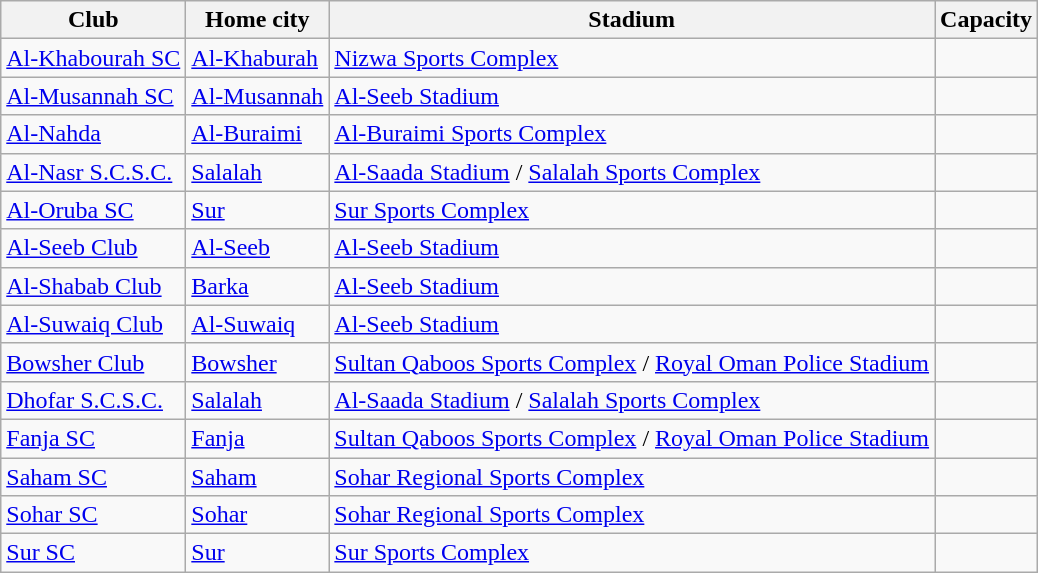<table class="wikitable sortable" style="text-align: left;">
<tr>
<th>Club</th>
<th>Home city</th>
<th>Stadium</th>
<th>Capacity</th>
</tr>
<tr>
<td><a href='#'>Al-Khabourah SC</a></td>
<td><a href='#'>Al-Khaburah</a></td>
<td><a href='#'>Nizwa Sports Complex</a></td>
<td style="text-align:center;"></td>
</tr>
<tr>
<td><a href='#'>Al-Musannah SC</a></td>
<td><a href='#'>Al-Musannah</a></td>
<td><a href='#'>Al-Seeb Stadium</a></td>
<td style="text-align:center;"></td>
</tr>
<tr>
<td><a href='#'>Al-Nahda</a></td>
<td><a href='#'>Al-Buraimi</a></td>
<td><a href='#'>Al-Buraimi Sports Complex</a></td>
<td style="text-align:center;"></td>
</tr>
<tr>
<td><a href='#'>Al-Nasr S.C.S.C.</a></td>
<td><a href='#'>Salalah</a></td>
<td><a href='#'>Al-Saada Stadium</a> / <a href='#'>Salalah Sports Complex</a></td>
<td style="text-align:center;"></td>
</tr>
<tr>
<td><a href='#'>Al-Oruba SC</a></td>
<td><a href='#'>Sur</a></td>
<td><a href='#'>Sur Sports Complex</a></td>
<td style="text-align:center;"></td>
</tr>
<tr>
<td><a href='#'>Al-Seeb Club</a></td>
<td><a href='#'>Al-Seeb</a></td>
<td><a href='#'>Al-Seeb Stadium</a></td>
<td style="text-align:center;"></td>
</tr>
<tr>
<td><a href='#'>Al-Shabab Club</a></td>
<td><a href='#'>Barka</a></td>
<td><a href='#'>Al-Seeb Stadium</a></td>
<td style="text-align:center;"></td>
</tr>
<tr>
<td><a href='#'>Al-Suwaiq Club</a></td>
<td><a href='#'>Al-Suwaiq</a></td>
<td><a href='#'>Al-Seeb Stadium</a></td>
<td style="text-align:center;"></td>
</tr>
<tr>
<td><a href='#'>Bowsher Club</a></td>
<td><a href='#'>Bowsher</a></td>
<td><a href='#'>Sultan Qaboos Sports Complex</a> / <a href='#'>Royal Oman Police Stadium</a></td>
<td style="text-align:center;"></td>
</tr>
<tr>
<td><a href='#'>Dhofar S.C.S.C.</a></td>
<td><a href='#'>Salalah</a></td>
<td><a href='#'>Al-Saada Stadium</a> / <a href='#'>Salalah Sports Complex</a></td>
<td style="text-align:center;"></td>
</tr>
<tr>
<td><a href='#'>Fanja SC</a></td>
<td><a href='#'>Fanja</a></td>
<td><a href='#'>Sultan Qaboos Sports Complex</a> / <a href='#'>Royal Oman Police Stadium</a></td>
<td style="text-align:center;"></td>
</tr>
<tr>
<td><a href='#'>Saham SC</a></td>
<td><a href='#'>Saham</a></td>
<td><a href='#'>Sohar Regional Sports Complex</a></td>
<td style="text-align:center;"></td>
</tr>
<tr>
<td><a href='#'>Sohar SC</a></td>
<td><a href='#'>Sohar</a></td>
<td><a href='#'>Sohar Regional Sports Complex</a></td>
<td style="text-align:center;"></td>
</tr>
<tr>
<td><a href='#'>Sur SC</a></td>
<td><a href='#'>Sur</a></td>
<td><a href='#'>Sur Sports Complex</a></td>
<td style="text-align:center;"></td>
</tr>
</table>
